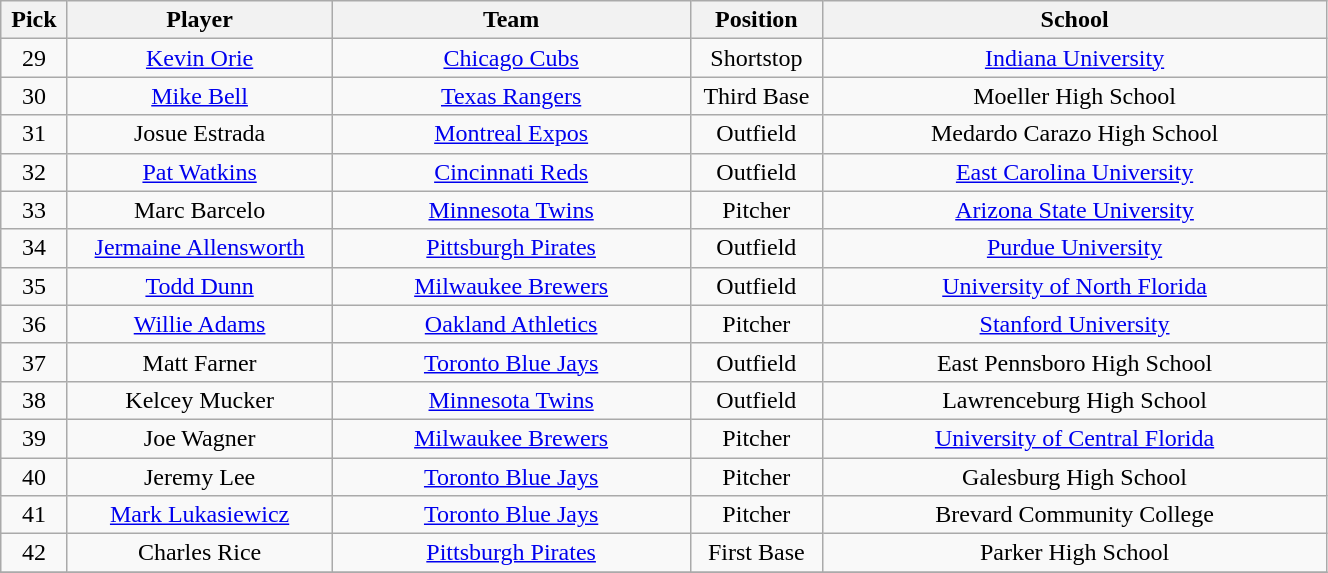<table class="wikitable sortable" style="text-align:center" width=70%>
<tr>
<th width="5%">Pick</th>
<th width="20%">Player</th>
<th width="27%">Team</th>
<th width="10%">Position</th>
<th width="38%">School</th>
</tr>
<tr>
<td>29</td>
<td><a href='#'>Kevin Orie</a></td>
<td><a href='#'>Chicago Cubs</a></td>
<td>Shortstop</td>
<td><a href='#'>Indiana University</a></td>
</tr>
<tr>
<td>30</td>
<td><a href='#'>Mike Bell</a></td>
<td><a href='#'>Texas Rangers</a></td>
<td>Third Base</td>
<td>Moeller High School</td>
</tr>
<tr>
<td>31</td>
<td>Josue Estrada</td>
<td><a href='#'>Montreal Expos</a></td>
<td>Outfield</td>
<td>Medardo Carazo High School</td>
</tr>
<tr>
<td>32</td>
<td><a href='#'>Pat Watkins</a></td>
<td><a href='#'>Cincinnati Reds</a></td>
<td>Outfield</td>
<td><a href='#'>East Carolina University</a></td>
</tr>
<tr>
<td>33</td>
<td>Marc Barcelo</td>
<td><a href='#'>Minnesota Twins</a></td>
<td>Pitcher</td>
<td><a href='#'>Arizona State University</a></td>
</tr>
<tr>
<td>34</td>
<td><a href='#'>Jermaine Allensworth</a></td>
<td><a href='#'>Pittsburgh Pirates</a></td>
<td>Outfield</td>
<td><a href='#'>Purdue University</a></td>
</tr>
<tr>
<td>35</td>
<td><a href='#'>Todd Dunn</a></td>
<td><a href='#'>Milwaukee Brewers</a></td>
<td>Outfield</td>
<td><a href='#'>University of North Florida</a></td>
</tr>
<tr>
<td>36</td>
<td><a href='#'>Willie Adams</a></td>
<td><a href='#'>Oakland Athletics</a></td>
<td>Pitcher</td>
<td><a href='#'>Stanford University</a></td>
</tr>
<tr>
<td>37</td>
<td>Matt Farner</td>
<td><a href='#'>Toronto Blue Jays</a></td>
<td>Outfield</td>
<td>East Pennsboro High School</td>
</tr>
<tr>
<td>38</td>
<td>Kelcey Mucker</td>
<td><a href='#'>Minnesota Twins</a></td>
<td>Outfield</td>
<td>Lawrenceburg High School</td>
</tr>
<tr>
<td>39</td>
<td>Joe Wagner</td>
<td><a href='#'>Milwaukee Brewers</a></td>
<td>Pitcher</td>
<td><a href='#'>University of Central Florida</a></td>
</tr>
<tr>
<td>40</td>
<td>Jeremy Lee</td>
<td><a href='#'>Toronto Blue Jays</a></td>
<td>Pitcher</td>
<td>Galesburg High School</td>
</tr>
<tr>
<td>41</td>
<td><a href='#'>Mark Lukasiewicz</a></td>
<td><a href='#'>Toronto Blue Jays</a></td>
<td>Pitcher</td>
<td>Brevard Community College</td>
</tr>
<tr>
<td>42</td>
<td>Charles Rice</td>
<td><a href='#'>Pittsburgh Pirates</a></td>
<td>First Base</td>
<td>Parker High School</td>
</tr>
<tr>
</tr>
</table>
